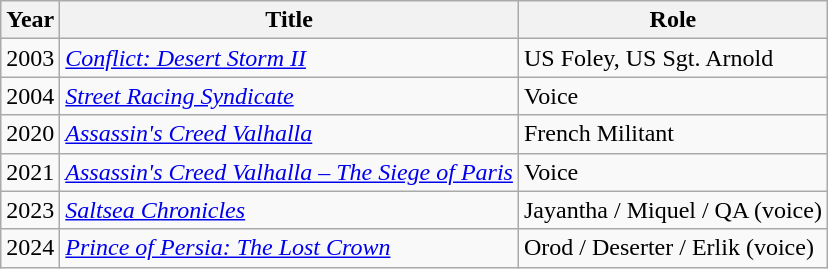<table class="wikitable sortable">
<tr>
<th>Year</th>
<th>Title</th>
<th>Role</th>
</tr>
<tr>
<td>2003</td>
<td><em><a href='#'>Conflict: Desert Storm II</a></em></td>
<td>US Foley, US Sgt. Arnold</td>
</tr>
<tr>
<td>2004</td>
<td><em><a href='#'>Street Racing Syndicate</a></em></td>
<td>Voice</td>
</tr>
<tr>
<td>2020</td>
<td><em><a href='#'>Assassin's Creed Valhalla</a></em></td>
<td>French Militant</td>
</tr>
<tr>
<td>2021</td>
<td><em><a href='#'>Assassin's Creed Valhalla – The Siege of Paris</a></em></td>
<td>Voice</td>
</tr>
<tr>
<td>2023</td>
<td><em><a href='#'>Saltsea Chronicles</a></em></td>
<td>Jayantha / Miquel / QA (voice)</td>
</tr>
<tr>
<td>2024</td>
<td><em><a href='#'>Prince of Persia: The Lost Crown</a></em></td>
<td>Orod / Deserter / Erlik (voice)</td>
</tr>
</table>
